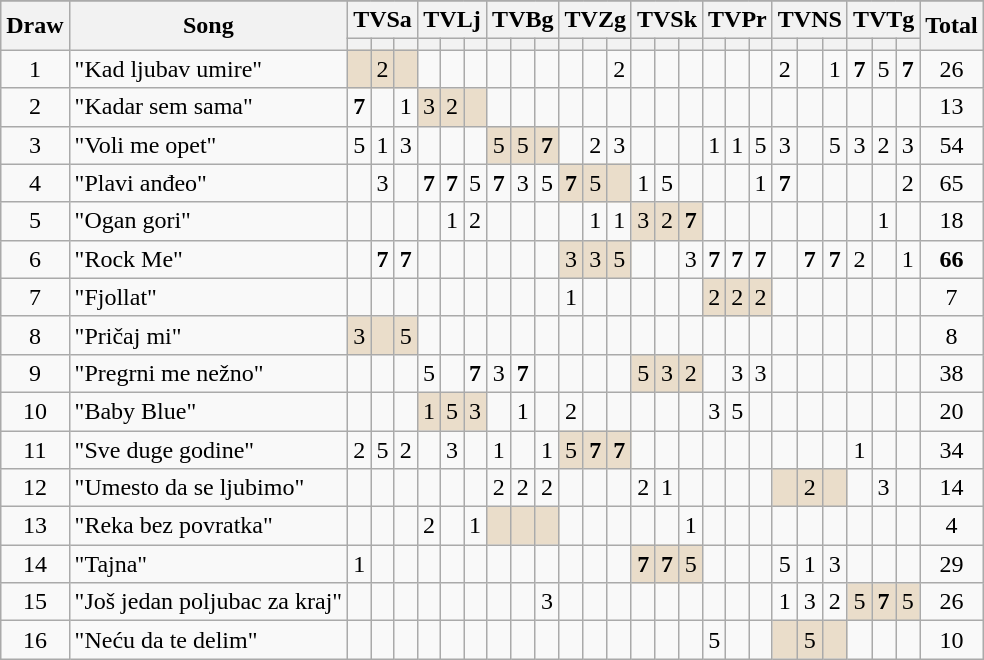<table class="sortable wikitable" style="margin: 1em auto 1em auto; text-align:center;">
<tr>
</tr>
<tr>
<th rowspan="2">Draw</th>
<th rowspan="2">Song</th>
<th colspan="3">TVSa</th>
<th colspan="3">TVLj</th>
<th colspan="3">TVBg</th>
<th colspan="3">TVZg</th>
<th colspan="3">TVSk</th>
<th colspan="3">TVPr</th>
<th colspan="3">TVNS</th>
<th colspan="3">TVTg</th>
<th rowspan="2">Total</th>
</tr>
<tr>
<th></th>
<th></th>
<th></th>
<th></th>
<th></th>
<th></th>
<th></th>
<th></th>
<th></th>
<th></th>
<th></th>
<th></th>
<th></th>
<th></th>
<th></th>
<th></th>
<th></th>
<th></th>
<th></th>
<th></th>
<th></th>
<th></th>
<th></th>
<th></th>
</tr>
<tr>
<td>1</td>
<td align="left">"Kad ljubav umire"</td>
<td style="background:#EADDCA;"></td>
<td style="background:#EADDCA;">2</td>
<td style="background:#EADDCA;"></td>
<td></td>
<td></td>
<td></td>
<td></td>
<td></td>
<td></td>
<td></td>
<td></td>
<td>2</td>
<td></td>
<td></td>
<td></td>
<td></td>
<td></td>
<td></td>
<td>2</td>
<td></td>
<td>1</td>
<td><strong>7</strong></td>
<td>5</td>
<td><strong>7</strong></td>
<td>26</td>
</tr>
<tr>
<td>2</td>
<td align="left">"Kadar sem sama"</td>
<td><strong>7</strong></td>
<td></td>
<td>1</td>
<td style="background:#EADDCA;">3</td>
<td style="background:#EADDCA;">2</td>
<td style="background:#EADDCA;"></td>
<td></td>
<td></td>
<td></td>
<td></td>
<td></td>
<td></td>
<td></td>
<td></td>
<td></td>
<td></td>
<td></td>
<td></td>
<td></td>
<td></td>
<td></td>
<td></td>
<td></td>
<td></td>
<td>13</td>
</tr>
<tr>
<td>3</td>
<td align="left">"Voli me opet"</td>
<td>5</td>
<td>1</td>
<td>3</td>
<td></td>
<td></td>
<td></td>
<td style="background:#EADDCA;">5</td>
<td style="background:#EADDCA;">5</td>
<td style="background:#EADDCA;"><strong>7</strong></td>
<td></td>
<td>2</td>
<td>3</td>
<td></td>
<td></td>
<td></td>
<td>1</td>
<td>1</td>
<td>5</td>
<td>3</td>
<td></td>
<td>5</td>
<td>3</td>
<td>2</td>
<td>3</td>
<td>54</td>
</tr>
<tr>
<td>4</td>
<td align="left">"Plavi anđeo"</td>
<td></td>
<td>3</td>
<td></td>
<td><strong>7</strong></td>
<td><strong>7</strong></td>
<td>5</td>
<td><strong>7</strong></td>
<td>3</td>
<td>5</td>
<td style="background:#EADDCA;"><strong>7</strong></td>
<td style="background:#EADDCA;">5</td>
<td style="background:#EADDCA;"></td>
<td>1</td>
<td>5</td>
<td></td>
<td></td>
<td></td>
<td>1</td>
<td><strong>7</strong></td>
<td></td>
<td></td>
<td></td>
<td></td>
<td>2</td>
<td>65</td>
</tr>
<tr>
<td>5</td>
<td align="left">"Ogan gori"</td>
<td></td>
<td></td>
<td></td>
<td></td>
<td>1</td>
<td>2</td>
<td></td>
<td></td>
<td></td>
<td></td>
<td>1</td>
<td>1</td>
<td style="background:#EADDCA;">3</td>
<td style="background:#EADDCA;">2</td>
<td style="background:#EADDCA;"><strong>7</strong></td>
<td></td>
<td></td>
<td></td>
<td></td>
<td></td>
<td></td>
<td></td>
<td>1</td>
<td></td>
<td>18</td>
</tr>
<tr>
<td>6</td>
<td align="left">"Rock Me"</td>
<td></td>
<td><strong>7</strong></td>
<td><strong>7</strong></td>
<td></td>
<td></td>
<td></td>
<td></td>
<td></td>
<td></td>
<td style="background:#EADDCA;">3</td>
<td style="background:#EADDCA;">3</td>
<td style="background:#EADDCA;">5</td>
<td></td>
<td></td>
<td>3</td>
<td><strong>7</strong></td>
<td><strong>7</strong></td>
<td><strong>7</strong></td>
<td></td>
<td><strong>7</strong></td>
<td><strong>7</strong></td>
<td>2</td>
<td></td>
<td>1</td>
<td><strong>66</strong></td>
</tr>
<tr>
<td>7</td>
<td align="left">"Fjollat"</td>
<td></td>
<td></td>
<td></td>
<td></td>
<td></td>
<td></td>
<td></td>
<td></td>
<td></td>
<td>1</td>
<td></td>
<td></td>
<td></td>
<td></td>
<td></td>
<td style="background:#EADDCA;">2</td>
<td style="background:#EADDCA;">2</td>
<td style="background:#EADDCA;">2</td>
<td></td>
<td></td>
<td></td>
<td></td>
<td></td>
<td></td>
<td>7</td>
</tr>
<tr>
<td>8</td>
<td align="left">"Pričaj mi"</td>
<td style="background:#EADDCA;">3</td>
<td style="background:#EADDCA;"></td>
<td style="background:#EADDCA;">5</td>
<td></td>
<td></td>
<td></td>
<td></td>
<td></td>
<td></td>
<td></td>
<td></td>
<td></td>
<td></td>
<td></td>
<td></td>
<td></td>
<td></td>
<td></td>
<td></td>
<td></td>
<td></td>
<td></td>
<td></td>
<td></td>
<td>8</td>
</tr>
<tr>
<td>9</td>
<td align="left">"Pregrni me nežno"</td>
<td></td>
<td></td>
<td></td>
<td>5</td>
<td></td>
<td><strong>7</strong></td>
<td>3</td>
<td><strong>7</strong></td>
<td></td>
<td></td>
<td></td>
<td></td>
<td style="background:#EADDCA;">5</td>
<td style="background:#EADDCA;">3</td>
<td style="background:#EADDCA;">2</td>
<td></td>
<td>3</td>
<td>3</td>
<td></td>
<td></td>
<td></td>
<td></td>
<td></td>
<td></td>
<td>38</td>
</tr>
<tr>
<td>10</td>
<td align="left">"Baby Blue"</td>
<td></td>
<td></td>
<td></td>
<td style="background:#EADDCA;">1</td>
<td style="background:#EADDCA;">5</td>
<td style="background:#EADDCA;">3</td>
<td></td>
<td>1</td>
<td></td>
<td>2</td>
<td></td>
<td></td>
<td></td>
<td></td>
<td></td>
<td>3</td>
<td>5</td>
<td></td>
<td></td>
<td></td>
<td></td>
<td></td>
<td></td>
<td></td>
<td>20</td>
</tr>
<tr>
<td>11</td>
<td align="left">"Sve duge godine"</td>
<td>2</td>
<td>5</td>
<td>2</td>
<td></td>
<td>3</td>
<td></td>
<td>1</td>
<td></td>
<td>1</td>
<td style="background:#EADDCA;">5</td>
<td style="background:#EADDCA;"><strong>7</strong></td>
<td style="background:#EADDCA;"><strong>7</strong></td>
<td></td>
<td></td>
<td></td>
<td></td>
<td></td>
<td></td>
<td></td>
<td></td>
<td></td>
<td>1</td>
<td></td>
<td></td>
<td>34</td>
</tr>
<tr>
<td>12</td>
<td align="left">"Umesto da se ljubimo"</td>
<td></td>
<td></td>
<td></td>
<td></td>
<td></td>
<td></td>
<td>2</td>
<td>2</td>
<td>2</td>
<td></td>
<td></td>
<td></td>
<td>2</td>
<td>1</td>
<td></td>
<td></td>
<td></td>
<td></td>
<td style="background:#EADDCA;"></td>
<td style="background:#EADDCA;">2</td>
<td style="background:#EADDCA;"></td>
<td></td>
<td>3</td>
<td></td>
<td>14</td>
</tr>
<tr>
<td>13</td>
<td align="left">"Reka bez povratka"</td>
<td></td>
<td></td>
<td></td>
<td>2</td>
<td></td>
<td>1</td>
<td style="background:#EADDCA;"></td>
<td style="background:#EADDCA;"></td>
<td style="background:#EADDCA;"></td>
<td></td>
<td></td>
<td></td>
<td></td>
<td></td>
<td>1</td>
<td></td>
<td></td>
<td></td>
<td></td>
<td></td>
<td></td>
<td></td>
<td></td>
<td></td>
<td>4</td>
</tr>
<tr>
<td>14</td>
<td align="left">"Tajna"</td>
<td>1</td>
<td></td>
<td></td>
<td></td>
<td></td>
<td></td>
<td></td>
<td></td>
<td></td>
<td></td>
<td></td>
<td></td>
<td style="background:#EADDCA;"><strong>7</strong></td>
<td style="background:#EADDCA;"><strong>7</strong></td>
<td style="background:#EADDCA;">5</td>
<td></td>
<td></td>
<td></td>
<td>5</td>
<td>1</td>
<td>3</td>
<td></td>
<td></td>
<td></td>
<td>29</td>
</tr>
<tr>
<td>15</td>
<td align="left">"Još jedan poljubac za kraj"</td>
<td></td>
<td></td>
<td></td>
<td></td>
<td></td>
<td></td>
<td></td>
<td></td>
<td>3</td>
<td></td>
<td></td>
<td></td>
<td></td>
<td></td>
<td></td>
<td></td>
<td></td>
<td></td>
<td>1</td>
<td>3</td>
<td>2</td>
<td style="background:#EADDCA;">5</td>
<td style="background:#EADDCA;"><strong>7</strong></td>
<td style="background:#EADDCA;">5</td>
<td>26</td>
</tr>
<tr>
<td>16</td>
<td align="left">"Neću da te delim"</td>
<td></td>
<td></td>
<td></td>
<td></td>
<td></td>
<td></td>
<td></td>
<td></td>
<td></td>
<td></td>
<td></td>
<td></td>
<td></td>
<td></td>
<td></td>
<td>5</td>
<td></td>
<td></td>
<td style="background:#EADDCA;"></td>
<td style="background:#EADDCA;">5</td>
<td style="background:#EADDCA;"></td>
<td></td>
<td></td>
<td></td>
<td>10</td>
</tr>
</table>
